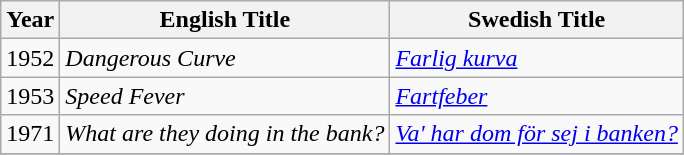<table class="wikitable">
<tr>
<th>Year</th>
<th>English Title</th>
<th>Swedish Title</th>
</tr>
<tr>
<td>1952</td>
<td><em>Dangerous Curve</em></td>
<td><em><a href='#'>Farlig kurva</a></em></td>
</tr>
<tr>
<td>1953</td>
<td><em>Speed Fever</em></td>
<td><em><a href='#'>Fartfeber</a></em></td>
</tr>
<tr>
<td>1971</td>
<td><em>What are they doing in the bank?</em></td>
<td><em><a href='#'>Va' har dom för sej i banken?</a></em></td>
</tr>
<tr>
</tr>
</table>
